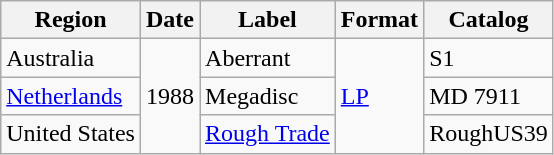<table class="wikitable">
<tr>
<th>Region</th>
<th>Date</th>
<th>Label</th>
<th>Format</th>
<th>Catalog</th>
</tr>
<tr>
<td>Australia</td>
<td rowspan="3">1988</td>
<td>Aberrant</td>
<td rowspan="3"><a href='#'>LP</a></td>
<td>S1</td>
</tr>
<tr>
<td><a href='#'>Netherlands</a></td>
<td>Megadisc</td>
<td>MD 7911</td>
</tr>
<tr>
<td>United States</td>
<td><a href='#'>Rough Trade</a></td>
<td>RoughUS39</td>
</tr>
</table>
